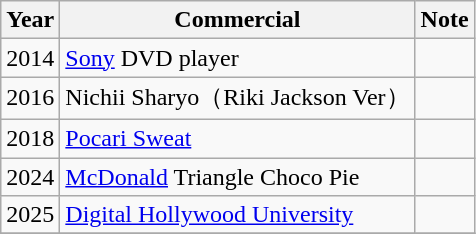<table class=wikitable>
<tr>
<th><strong>Year</strong></th>
<th><strong>Commercial</strong></th>
<th><strong>Note</strong></th>
</tr>
<tr>
<td>2014</td>
<td><a href='#'>Sony</a> DVD player</td>
<td></td>
</tr>
<tr>
<td>2016</td>
<td>Nichii Sharyo（Riki Jackson Ver）</td>
<td></td>
</tr>
<tr>
<td>2018</td>
<td><a href='#'>Pocari Sweat</a></td>
<td></td>
</tr>
<tr>
<td>2024</td>
<td><a href='#'>McDonald</a> Triangle Choco Pie</td>
<td></td>
</tr>
<tr>
<td>2025</td>
<td><a href='#'>Digital Hollywood University</a></td>
<td></td>
</tr>
<tr>
</tr>
</table>
